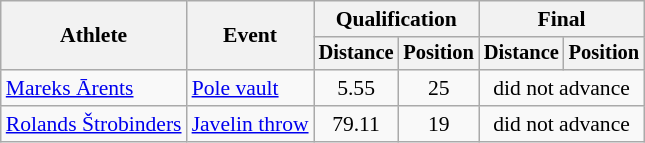<table class=wikitable style="font-size:90%">
<tr>
<th rowspan="2">Athlete</th>
<th rowspan="2">Event</th>
<th colspan="2">Qualification</th>
<th colspan="2">Final</th>
</tr>
<tr style="font-size:95%">
<th>Distance</th>
<th>Position</th>
<th>Distance</th>
<th>Position</th>
</tr>
<tr style=text-align:center>
<td style=text-align:left><a href='#'>Mareks Ārents</a></td>
<td style=text-align:left><a href='#'>Pole vault</a></td>
<td>5.55</td>
<td>25</td>
<td colspan="2">did not advance</td>
</tr>
<tr style=text-align:center>
<td style=text-align:left><a href='#'>Rolands Štrobinders</a></td>
<td style=text-align:left><a href='#'>Javelin throw</a></td>
<td>79.11</td>
<td>19</td>
<td colspan="2">did not advance</td>
</tr>
</table>
